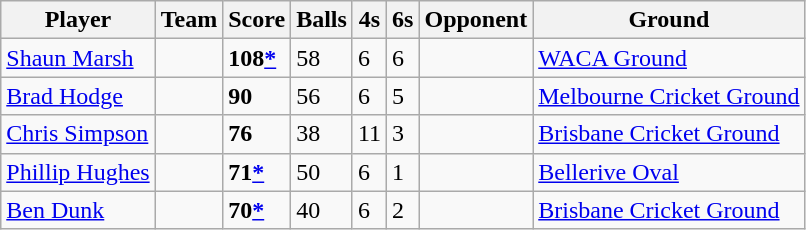<table class="wikitable">
<tr>
<th>Player</th>
<th>Team</th>
<th>Score</th>
<th>Balls</th>
<th>4s</th>
<th>6s</th>
<th>Opponent</th>
<th>Ground</th>
</tr>
<tr>
<td><a href='#'>Shaun Marsh</a></td>
<td></td>
<td><strong>108<a href='#'>*</a></strong></td>
<td>58</td>
<td>6</td>
<td>6</td>
<td></td>
<td><a href='#'>WACA Ground</a></td>
</tr>
<tr>
<td><a href='#'>Brad Hodge</a></td>
<td></td>
<td><strong>90</strong></td>
<td>56</td>
<td>6</td>
<td>5</td>
<td></td>
<td><a href='#'>Melbourne Cricket Ground</a></td>
</tr>
<tr>
<td><a href='#'>Chris Simpson</a></td>
<td></td>
<td><strong>76</strong></td>
<td>38</td>
<td>11</td>
<td>3</td>
<td></td>
<td><a href='#'>Brisbane Cricket Ground</a></td>
</tr>
<tr>
<td><a href='#'>Phillip Hughes</a></td>
<td></td>
<td><strong>71<a href='#'>*</a></strong></td>
<td>50</td>
<td>6</td>
<td>1</td>
<td></td>
<td><a href='#'>Bellerive Oval</a></td>
</tr>
<tr>
<td><a href='#'>Ben Dunk</a></td>
<td></td>
<td><strong>70<a href='#'>*</a></strong></td>
<td>40</td>
<td>6</td>
<td>2</td>
<td></td>
<td><a href='#'>Brisbane Cricket Ground</a></td>
</tr>
</table>
